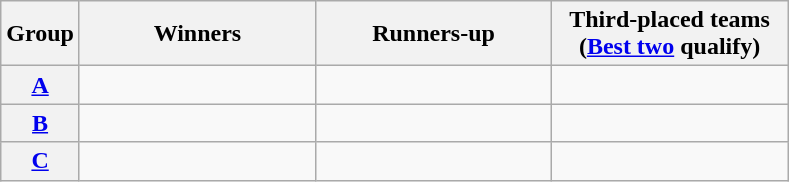<table class=wikitable>
<tr>
<th>Group</th>
<th width="150">Winners</th>
<th width="150">Runners-up</th>
<th width="150">Third-placed teams<br>(<a href='#'>Best two</a> qualify)</th>
</tr>
<tr>
<th><a href='#'>A</a></th>
<td></td>
<td></td>
<td></td>
</tr>
<tr>
<th><a href='#'>B</a></th>
<td></td>
<td></td>
<td></td>
</tr>
<tr>
<th><a href='#'>C</a></th>
<td></td>
<td></td>
<td></td>
</tr>
</table>
